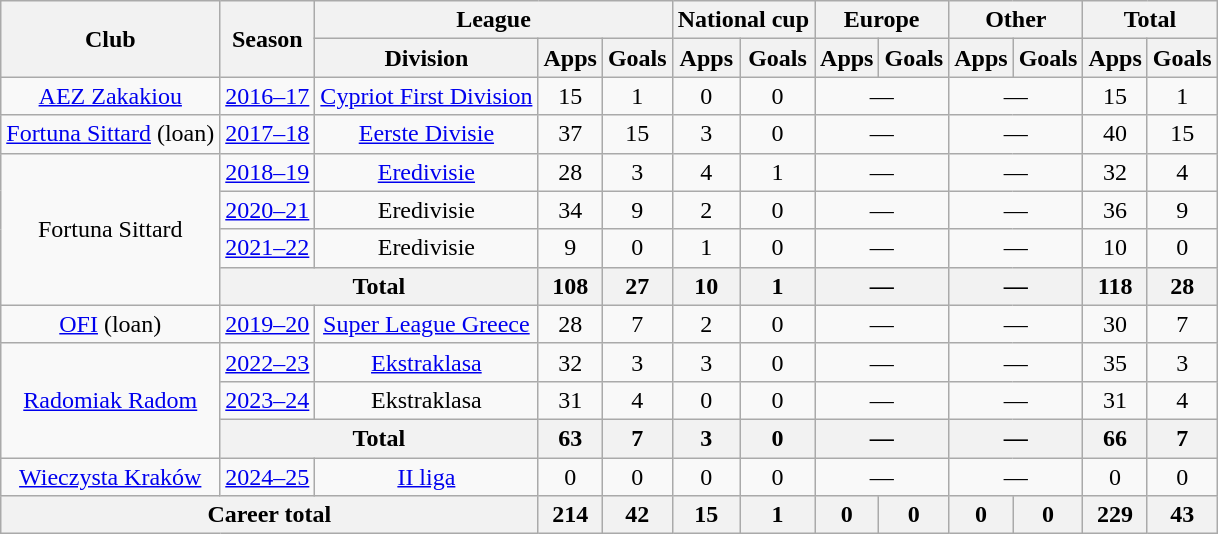<table class="wikitable" style="text-align: center;">
<tr>
<th rowspan="2">Club</th>
<th rowspan="2">Season</th>
<th colspan="3">League</th>
<th colspan="2">National cup</th>
<th colspan="2">Europe</th>
<th colspan="2">Other</th>
<th colspan="2">Total</th>
</tr>
<tr>
<th>Division</th>
<th>Apps</th>
<th>Goals</th>
<th>Apps</th>
<th>Goals</th>
<th>Apps</th>
<th>Goals</th>
<th>Apps</th>
<th>Goals</th>
<th>Apps</th>
<th>Goals</th>
</tr>
<tr>
<td><a href='#'>AEZ Zakakiou</a></td>
<td><a href='#'>2016–17</a></td>
<td><a href='#'>Cypriot First Division</a></td>
<td>15</td>
<td>1</td>
<td>0</td>
<td>0</td>
<td colspan="2">—</td>
<td colspan="2">—</td>
<td>15</td>
<td>1</td>
</tr>
<tr>
<td><a href='#'>Fortuna Sittard</a> (loan)</td>
<td><a href='#'>2017–18</a></td>
<td><a href='#'>Eerste Divisie</a></td>
<td>37</td>
<td>15</td>
<td>3</td>
<td>0</td>
<td colspan="2">—</td>
<td colspan="2">—</td>
<td>40</td>
<td>15</td>
</tr>
<tr>
<td rowspan="4">Fortuna Sittard</td>
<td><a href='#'>2018–19</a></td>
<td><a href='#'>Eredivisie</a></td>
<td>28</td>
<td>3</td>
<td>4</td>
<td>1</td>
<td colspan="2">—</td>
<td colspan="2">—</td>
<td>32</td>
<td>4</td>
</tr>
<tr>
<td><a href='#'>2020–21</a></td>
<td>Eredivisie</td>
<td>34</td>
<td>9</td>
<td>2</td>
<td>0</td>
<td colspan="2">—</td>
<td colspan="2">—</td>
<td>36</td>
<td>9</td>
</tr>
<tr>
<td><a href='#'>2021–22</a></td>
<td>Eredivisie</td>
<td>9</td>
<td>0</td>
<td>1</td>
<td>0</td>
<td colspan="2">—</td>
<td colspan="2">—</td>
<td>10</td>
<td>0</td>
</tr>
<tr>
<th colspan="2">Total</th>
<th>108</th>
<th>27</th>
<th>10</th>
<th>1</th>
<th colspan="2">—</th>
<th colspan="2">—</th>
<th>118</th>
<th>28</th>
</tr>
<tr>
<td><a href='#'>OFI</a> (loan)</td>
<td><a href='#'>2019–20</a></td>
<td><a href='#'>Super League Greece</a></td>
<td>28</td>
<td>7</td>
<td>2</td>
<td>0</td>
<td colspan="2">—</td>
<td colspan="2">—</td>
<td>30</td>
<td>7</td>
</tr>
<tr>
<td rowspan="3"><a href='#'>Radomiak Radom</a></td>
<td><a href='#'>2022–23</a></td>
<td><a href='#'>Ekstraklasa</a></td>
<td>32</td>
<td>3</td>
<td>3</td>
<td>0</td>
<td colspan="2">—</td>
<td colspan="2">—</td>
<td>35</td>
<td>3</td>
</tr>
<tr>
<td><a href='#'>2023–24</a></td>
<td>Ekstraklasa</td>
<td>31</td>
<td>4</td>
<td>0</td>
<td>0</td>
<td colspan="2">—</td>
<td colspan="2">—</td>
<td>31</td>
<td>4</td>
</tr>
<tr>
<th colspan="2">Total</th>
<th>63</th>
<th>7</th>
<th>3</th>
<th>0</th>
<th colspan="2">—</th>
<th colspan="2">—</th>
<th>66</th>
<th>7</th>
</tr>
<tr>
<td><a href='#'>Wieczysta Kraków</a></td>
<td><a href='#'>2024–25</a></td>
<td><a href='#'>II liga</a></td>
<td>0</td>
<td>0</td>
<td>0</td>
<td>0</td>
<td colspan="2">—</td>
<td colspan="2">—</td>
<td>0</td>
<td>0</td>
</tr>
<tr>
<th colspan="3">Career total</th>
<th>214</th>
<th>42</th>
<th>15</th>
<th>1</th>
<th>0</th>
<th>0</th>
<th>0</th>
<th>0</th>
<th>229</th>
<th>43</th>
</tr>
</table>
